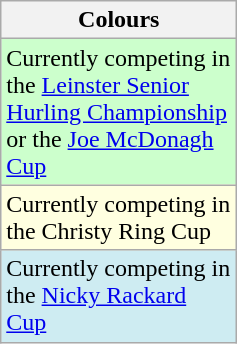<table class="wikitable">
<tr>
<th width="150">Colours</th>
</tr>
<tr style="background:#ccffcc">
<td>Currently competing in the <a href='#'>Leinster Senior Hurling Championship</a> or the <a href='#'>Joe McDonagh Cup</a></td>
</tr>
<tr style="background:#FFFFE0">
<td>Currently competing in the Christy Ring Cup</td>
</tr>
<tr style="background:#CEECF2">
<td>Currently competing in the <a href='#'>Nicky Rackard Cup</a></td>
</tr>
</table>
